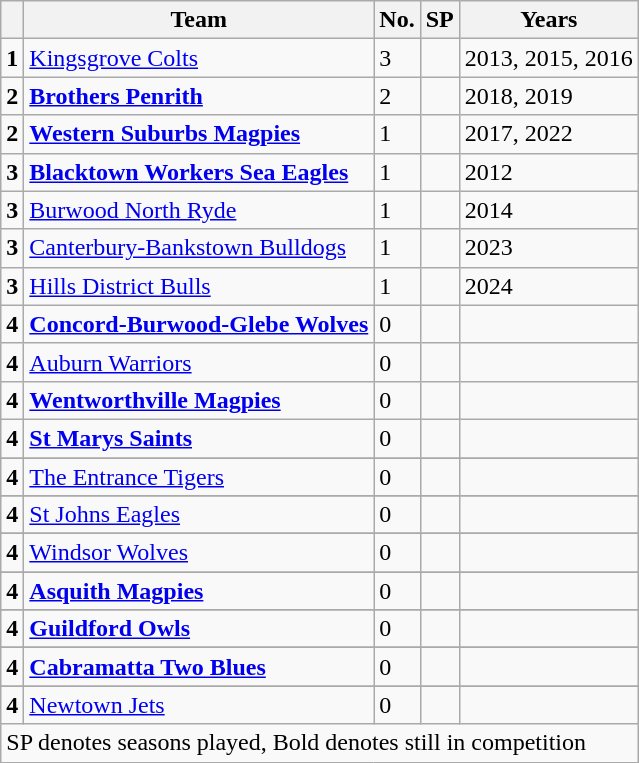<table class="wikitable">
<tr>
<th></th>
<th>Team</th>
<th>No.</th>
<th>SP</th>
<th>Years</th>
</tr>
<tr>
<td><strong>1</strong></td>
<td><a href='#'>Kingsgrove Colts</a></td>
<td>3</td>
<td></td>
<td>2013, 2015, 2016</td>
</tr>
<tr>
<td><strong>2</strong></td>
<td><strong><a href='#'>Brothers Penrith</a></strong></td>
<td>2</td>
<td></td>
<td>2018, 2019</td>
</tr>
<tr>
<td><strong>2</strong></td>
<td><strong><a href='#'>Western Suburbs Magpies</a></strong></td>
<td>1</td>
<td></td>
<td>2017, 2022</td>
</tr>
<tr>
<td><strong>3</strong></td>
<td><strong><a href='#'>Blacktown Workers Sea Eagles</a></strong></td>
<td>1</td>
<td></td>
<td>2012</td>
</tr>
<tr>
<td><strong>3</strong></td>
<td><a href='#'>Burwood North Ryde</a></td>
<td>1</td>
<td></td>
<td>2014</td>
</tr>
<tr>
<td><strong>3</strong></td>
<td><a href='#'>Canterbury-Bankstown Bulldogs</a></td>
<td>1</td>
<td></td>
<td>2023</td>
</tr>
<tr>
<td><strong>3</strong></td>
<td><a href='#'>Hills District Bulls</a></td>
<td>1</td>
<td></td>
<td>2024</td>
</tr>
<tr>
<td><strong>4</strong></td>
<td><strong><a href='#'>Concord-Burwood-Glebe Wolves</a></strong></td>
<td>0</td>
<td></td>
<td></td>
</tr>
<tr>
<td><strong>4</strong></td>
<td><a href='#'>Auburn Warriors</a></td>
<td>0</td>
<td></td>
<td></td>
</tr>
<tr>
<td><strong>4</strong></td>
<td><strong><a href='#'>Wentworthville Magpies</a></strong></td>
<td>0</td>
<td></td>
<td></td>
</tr>
<tr>
<td><strong>4</strong></td>
<td><strong><a href='#'>St Marys Saints</a></strong></td>
<td>0</td>
<td></td>
<td></td>
</tr>
<tr>
</tr>
<tr>
<td><strong>4</strong></td>
<td><a href='#'>The Entrance Tigers</a></td>
<td>0</td>
<td></td>
<td></td>
</tr>
<tr>
</tr>
<tr>
<td><strong>4</strong></td>
<td><a href='#'>St Johns Eagles</a></td>
<td>0</td>
<td></td>
<td></td>
</tr>
<tr>
</tr>
<tr>
<td><strong>4</strong></td>
<td><a href='#'>Windsor Wolves</a></td>
<td>0</td>
<td></td>
<td></td>
</tr>
<tr>
</tr>
<tr>
<td><strong>4</strong></td>
<td><strong><a href='#'>Asquith Magpies</a></strong></td>
<td>0</td>
<td></td>
<td></td>
</tr>
<tr>
</tr>
<tr>
<td><strong>4</strong></td>
<td><strong><a href='#'>Guildford Owls</a></strong></td>
<td>0</td>
<td></td>
<td></td>
</tr>
<tr>
</tr>
<tr>
<td><strong>4</strong></td>
<td><strong><a href='#'>Cabramatta Two Blues</a></strong></td>
<td>0</td>
<td></td>
<td></td>
</tr>
<tr>
</tr>
<tr>
<td><strong>4</strong></td>
<td><a href='#'>Newtown Jets</a></td>
<td>0</td>
<td></td>
<td></td>
</tr>
<tr>
<td colspan=5>SP denotes seasons played, Bold denotes still in competition</td>
</tr>
</table>
